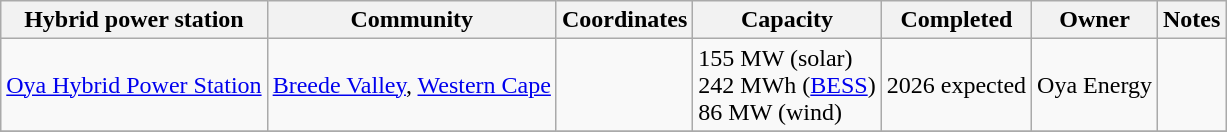<table class="wikitable sortable">
<tr>
<th>Hybrid power station</th>
<th>Community</th>
<th>Coordinates</th>
<th>Capacity</th>
<th>Completed</th>
<th>Owner</th>
<th>Notes</th>
</tr>
<tr>
<td><a href='#'>Oya Hybrid Power Station</a></td>
<td><a href='#'>Breede Valley</a>, <a href='#'>Western Cape</a></td>
<td></td>
<td>155 MW (solar)<br>242 MWh (<a href='#'>BESS</a>)<br>86 MW (wind)</td>
<td>2026 expected</td>
<td>Oya Energy</td>
<td></td>
</tr>
<tr>
</tr>
</table>
